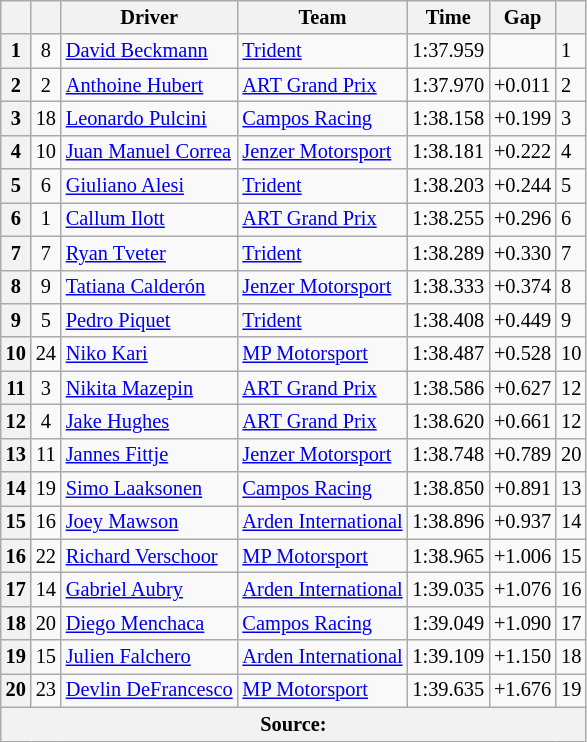<table class="wikitable" style="font-size:85%">
<tr>
<th></th>
<th></th>
<th>Driver</th>
<th>Team</th>
<th>Time</th>
<th>Gap</th>
<th></th>
</tr>
<tr>
<th>1</th>
<td align="center">8</td>
<td> <a href='#'>David Beckmann</a></td>
<td><a href='#'>Trident</a></td>
<td>1:37.959</td>
<td></td>
<td>1</td>
</tr>
<tr>
<th>2</th>
<td align="center">2</td>
<td> <a href='#'>Anthoine Hubert</a></td>
<td><a href='#'>ART Grand Prix</a></td>
<td>1:37.970</td>
<td>+0.011</td>
<td>2</td>
</tr>
<tr>
<th>3</th>
<td align="center">18</td>
<td> <a href='#'>Leonardo Pulcini</a></td>
<td><a href='#'>Campos Racing</a></td>
<td>1:38.158</td>
<td>+0.199</td>
<td>3</td>
</tr>
<tr>
<th>4</th>
<td align="center">10</td>
<td> <a href='#'>Juan Manuel Correa</a></td>
<td><a href='#'>Jenzer Motorsport</a></td>
<td>1:38.181</td>
<td>+0.222</td>
<td>4</td>
</tr>
<tr>
<th>5</th>
<td align="center">6</td>
<td> <a href='#'>Giuliano Alesi</a></td>
<td><a href='#'>Trident</a></td>
<td>1:38.203</td>
<td>+0.244</td>
<td>5</td>
</tr>
<tr>
<th>6</th>
<td align="center">1</td>
<td> <a href='#'>Callum Ilott</a></td>
<td><a href='#'>ART Grand Prix</a></td>
<td>1:38.255</td>
<td>+0.296</td>
<td>6</td>
</tr>
<tr>
<th>7</th>
<td align="center">7</td>
<td> <a href='#'>Ryan Tveter</a></td>
<td><a href='#'>Trident</a></td>
<td>1:38.289</td>
<td>+0.330</td>
<td>7</td>
</tr>
<tr>
<th>8</th>
<td align="center">9</td>
<td> <a href='#'>Tatiana Calderón</a></td>
<td><a href='#'>Jenzer Motorsport</a></td>
<td>1:38.333</td>
<td>+0.374</td>
<td>8</td>
</tr>
<tr>
<th>9</th>
<td align="center">5</td>
<td> <a href='#'>Pedro Piquet</a></td>
<td><a href='#'>Trident</a></td>
<td>1:38.408</td>
<td>+0.449</td>
<td>9</td>
</tr>
<tr>
<th>10</th>
<td align="center">24</td>
<td> <a href='#'>Niko Kari</a></td>
<td><a href='#'>MP Motorsport</a></td>
<td>1:38.487</td>
<td>+0.528</td>
<td>10</td>
</tr>
<tr>
<th>11</th>
<td align="center">3</td>
<td> <a href='#'>Nikita Mazepin</a></td>
<td><a href='#'>ART Grand Prix</a></td>
<td>1:38.586</td>
<td>+0.627</td>
<td>12</td>
</tr>
<tr>
<th>12</th>
<td align="center">4</td>
<td> <a href='#'>Jake Hughes</a></td>
<td><a href='#'>ART Grand Prix</a></td>
<td>1:38.620</td>
<td>+0.661</td>
<td>12</td>
</tr>
<tr>
<th>13</th>
<td align="center">11</td>
<td> <a href='#'>Jannes Fittje</a></td>
<td><a href='#'>Jenzer Motorsport</a></td>
<td>1:38.748</td>
<td>+0.789</td>
<td>20</td>
</tr>
<tr>
<th>14</th>
<td align="center">19</td>
<td> <a href='#'>Simo Laaksonen</a></td>
<td><a href='#'>Campos Racing</a></td>
<td>1:38.850</td>
<td>+0.891</td>
<td>13</td>
</tr>
<tr>
<th>15</th>
<td align="center">16</td>
<td> <a href='#'>Joey Mawson</a></td>
<td><a href='#'>Arden International</a></td>
<td>1:38.896</td>
<td>+0.937</td>
<td>14</td>
</tr>
<tr>
<th>16</th>
<td align="center">22</td>
<td> <a href='#'>Richard Verschoor</a></td>
<td><a href='#'>MP Motorsport</a></td>
<td>1:38.965</td>
<td>+1.006</td>
<td>15</td>
</tr>
<tr>
<th>17</th>
<td align="center">14</td>
<td> <a href='#'>Gabriel Aubry</a></td>
<td><a href='#'>Arden International</a></td>
<td>1:39.035</td>
<td>+1.076</td>
<td>16</td>
</tr>
<tr>
<th>18</th>
<td align="center">20</td>
<td> <a href='#'>Diego Menchaca</a></td>
<td><a href='#'>Campos Racing</a></td>
<td>1:39.049</td>
<td>+1.090</td>
<td>17</td>
</tr>
<tr>
<th>19</th>
<td align="center">15</td>
<td> <a href='#'>Julien Falchero</a></td>
<td><a href='#'>Arden International</a></td>
<td>1:39.109</td>
<td>+1.150</td>
<td>18</td>
</tr>
<tr>
<th>20</th>
<td align="center">23</td>
<td> <a href='#'>Devlin DeFrancesco</a></td>
<td><a href='#'>MP Motorsport</a></td>
<td>1:39.635</td>
<td>+1.676</td>
<td>19</td>
</tr>
<tr>
<th colspan="7">Source:</th>
</tr>
</table>
